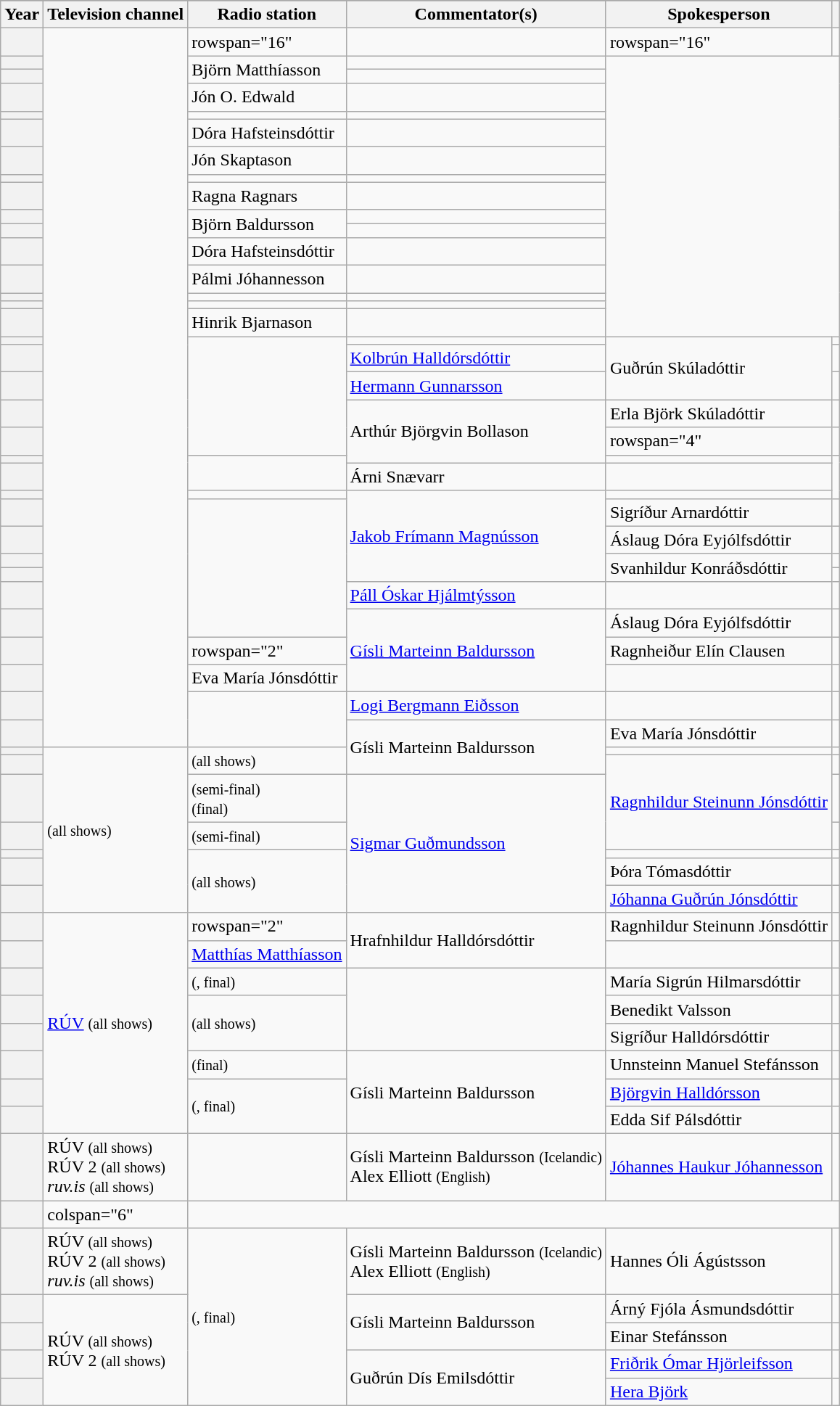<table class="wikitable plainrowheaders sticky-header" text-align:left;">
<tr>
</tr>
<tr>
<th>Year</th>
<th>Television channel</th>
<th>Radio station</th>
<th>Commentator(s)</th>
<th>Spokesperson</th>
<th></th>
</tr>
<tr>
<th scope="row"></th>
<td rowspan="34"></td>
<td>rowspan="16" </td>
<td></td>
<td>rowspan="16" </td>
<td style="text-align:center;"></td>
</tr>
<tr>
<th scope="row"></th>
<td rowspan="2">Björn Matthíasson</td>
<td style="text-align:center;"></td>
</tr>
<tr>
<th scope="row"></th>
<td style="text-align:center;"></td>
</tr>
<tr>
<th scope="row"></th>
<td>Jón O. Edwald</td>
<td style="text-align:center"></td>
</tr>
<tr>
<th scope="row"></th>
<td></td>
<td style="text-align:center;"></td>
</tr>
<tr>
<th scope="row"></th>
<td>Dóra Hafsteinsdóttir</td>
<td style="text-align:center;"></td>
</tr>
<tr>
<th scope="row"></th>
<td>Jón Skaptason</td>
<td style="text-align:center;"></td>
</tr>
<tr>
<th scope="row"></th>
<td></td>
<td style="text-align:center;"></td>
</tr>
<tr>
<th scope="row"></th>
<td>Ragna Ragnars</td>
<td style="text-align:center;"></td>
</tr>
<tr>
<th scope="row"></th>
<td rowspan="2">Björn Baldursson</td>
<td style="text-align:center;"></td>
</tr>
<tr>
<th scope="row"></th>
<td style="text-align:center;"></td>
</tr>
<tr>
<th scope="row"></th>
<td>Dóra Hafsteinsdóttir</td>
<td style="text-align:center"></td>
</tr>
<tr>
<th scope="row"></th>
<td>Pálmi Jóhannesson</td>
<td style="text-align:center"></td>
</tr>
<tr>
<th scope="row"></th>
<td></td>
<td style="text-align:center;"></td>
</tr>
<tr>
<th scope="row"></th>
<td></td>
<td style="text-align:center"></td>
</tr>
<tr>
<th scope="row"></th>
<td>Hinrik Bjarnason</td>
<td style="text-align:center"></td>
</tr>
<tr>
<th scope="row"></th>
<td rowspan="5"></td>
<td></td>
<td rowspan="3">Guðrún Skúladóttir</td>
<td style="text-align:center"></td>
</tr>
<tr>
<th scope="row"></th>
<td><a href='#'>Kolbrún Halldórsdóttir</a></td>
<td style="text-align:center;"></td>
</tr>
<tr>
<th scope="row"></th>
<td><a href='#'>Hermann Gunnarsson</a></td>
<td style="text-align:center"></td>
</tr>
<tr>
<th scope="row"></th>
<td rowspan="3">Arthúr Björgvin Bollason</td>
<td>Erla Björk Skúladóttir</td>
<td style="text-align:center;"></td>
</tr>
<tr>
<th scope="row"></th>
<td>rowspan="4" </td>
<td style="text-align:center"></td>
</tr>
<tr>
<th scope="row"></th>
<td rowspan="2"></td>
<td style="text-align:center"></td>
</tr>
<tr>
<th scope="row"></th>
<td>Árni Snævarr</td>
<td style="text-align:center"></td>
</tr>
<tr>
<th scope="row"></th>
<td></td>
<td rowspan="5"><a href='#'>Jakob Frímann Magnússon</a></td>
<td style="text-align:center"></td>
</tr>
<tr>
<th scope="row"></th>
<td rowspan="6"></td>
<td>Sigríður Arnardóttir</td>
<td style="text-align:center"></td>
</tr>
<tr>
<th scope="row"></th>
<td>Áslaug Dóra Eyjólfsdóttir</td>
<td style="text-align:center"></td>
</tr>
<tr>
<th scope="row"></th>
<td rowspan="2">Svanhildur Konráðsdóttir</td>
<td style="text-align:center;"></td>
</tr>
<tr>
<th scope="row"></th>
<td style="text-align:center;"></td>
</tr>
<tr>
<th scope="row"></th>
<td><a href='#'>Páll Óskar Hjálmtýsson</a></td>
<td></td>
<td style="text-align:center;"></td>
</tr>
<tr>
<th scope="row"></th>
<td rowspan="3"><a href='#'>Gísli Marteinn Baldursson</a></td>
<td>Áslaug Dóra Eyjólfsdóttir</td>
<td style="text-align:center;"></td>
</tr>
<tr>
<th scope="row"></th>
<td>rowspan="2" </td>
<td>Ragnheiður Elín Clausen</td>
<td style="text-align:center;"></td>
</tr>
<tr>
<th scope="row"></th>
<td>Eva María Jónsdóttir</td>
<td style="text-align:center;"></td>
</tr>
<tr>
<th scope="row"></th>
<td rowspan="2"></td>
<td><a href='#'>Logi Bergmann Eiðsson</a></td>
<td></td>
<td style="text-align:center;"></td>
</tr>
<tr>
<th scope="row"></th>
<td rowspan="3">Gísli Marteinn Baldursson</td>
<td>Eva María Jónsdóttir</td>
<td style="text-align:center;"></td>
</tr>
<tr>
<th scope="row"></th>
<td rowspan="7"> <small>(all shows)</small></td>
<td rowspan="2"> <small>(all shows)</small></td>
<td></td>
<td style="text-align:center;"></td>
</tr>
<tr>
<th scope="row"></th>
<td rowspan="3"><a href='#'>Ragnhildur Steinunn Jónsdóttir</a></td>
<td style="text-align:center;"></td>
</tr>
<tr>
<th scope="row"></th>
<td> <small>(semi-final)</small><br> <small>(final)</small></td>
<td rowspan="5"><a href='#'>Sigmar Guðmundsson</a></td>
<td style="text-align:center;"></td>
</tr>
<tr>
<th scope="row"></th>
<td> <small>(semi-final)</small></td>
<td style="text-align:center;"></td>
</tr>
<tr>
<th scope="row"></th>
<td rowspan="3"> <small>(all shows)</small></td>
<td></td>
<td style="text-align:center;"></td>
</tr>
<tr>
<th scope="row"></th>
<td>Þóra Tómasdóttir</td>
<td style="text-align:center;"></td>
</tr>
<tr>
<th scope="row"></th>
<td><a href='#'>Jóhanna Guðrún Jónsdóttir</a></td>
<td style="text-align:center;"></td>
</tr>
<tr>
<th scope="row"></th>
<td rowspan="8"><a href='#'>RÚV</a> <small>(all shows)</small></td>
<td>rowspan="2" </td>
<td rowspan="2">Hrafnhildur Halldórsdóttir</td>
<td>Ragnhildur Steinunn Jónsdóttir</td>
<td style="text-align:center;"></td>
</tr>
<tr>
<th scope="row"></th>
<td><a href='#'>Matthías Matthíasson</a></td>
<td style="text-align:center;"></td>
</tr>
<tr>
<th scope="row"></th>
<td> <small>(, final)</small></td>
<td rowspan="3"></td>
<td>María Sigrún Hilmarsdóttir</td>
<td style="text-align:center;"></td>
</tr>
<tr>
<th scope="row"></th>
<td rowspan="2"> <small>(all shows)</small></td>
<td>Benedikt Valsson</td>
<td style="text-align:center;"></td>
</tr>
<tr>
<th scope="row"></th>
<td>Sigríður Halldórsdóttir</td>
<td style="text-align:center;"></td>
</tr>
<tr>
<th scope="row"></th>
<td> <small>(final)</small></td>
<td rowspan="3">Gísli Marteinn Baldursson</td>
<td>Unnsteinn Manuel Stefánsson</td>
<td style="text-align:center;"></td>
</tr>
<tr>
<th scope="row"></th>
<td rowspan="2"> <small>(, final)</small></td>
<td><a href='#'>Björgvin Halldórsson</a></td>
<td style="text-align:center;"></td>
</tr>
<tr>
<th scope="row"></th>
<td>Edda Sif Pálsdóttir</td>
<td style="text-align:center;"></td>
</tr>
<tr>
<th scope="row"></th>
<td>RÚV <small>(all shows)</small><br>RÚV 2 <small>(all shows)</small><br><em>ruv.is</em> <small>(all shows)</small></td>
<td></td>
<td>Gísli Marteinn Baldursson <small>(Icelandic)</small><br>Alex Elliott <small>(English)</small></td>
<td><a href='#'>Jóhannes Haukur Jóhannesson</a></td>
<td style="text-align:center;"></td>
</tr>
<tr>
<th scope="row"></th>
<td>colspan="6" </td>
</tr>
<tr>
<th scope="row"></th>
<td>RÚV <small>(all shows)</small><br>RÚV 2 <small>(all shows)</small><br><em>ruv.is</em> <small>(all shows)</small></td>
<td rowspan="5"> <small>(, final)</small></td>
<td>Gísli Marteinn Baldursson <small>(Icelandic)</small><br>Alex Elliott <small>(English)</small></td>
<td>Hannes Óli Ágústsson</td>
<td style="text-align:center;"></td>
</tr>
<tr>
<th scope="row"></th>
<td rowspan="4">RÚV <small>(all shows)</small><br>RÚV 2 <small>(all shows)</small></td>
<td rowspan="2">Gísli Marteinn Baldursson</td>
<td>Árný Fjóla Ásmundsdóttir</td>
<td style="text-align:center;"></td>
</tr>
<tr>
<th scope="row"></th>
<td>Einar Stefánsson</td>
<td style="text-align:center;"></td>
</tr>
<tr>
<th scope="row"></th>
<td rowspan="2">Guðrún Dís Emilsdóttir</td>
<td><a href='#'>Friðrik Ómar Hjörleifsson</a></td>
<td style="text-align:center;"></td>
</tr>
<tr>
<th scope="row"></th>
<td><a href='#'>Hera Björk</a></td>
<td style="text-align:center;"></td>
</tr>
</table>
